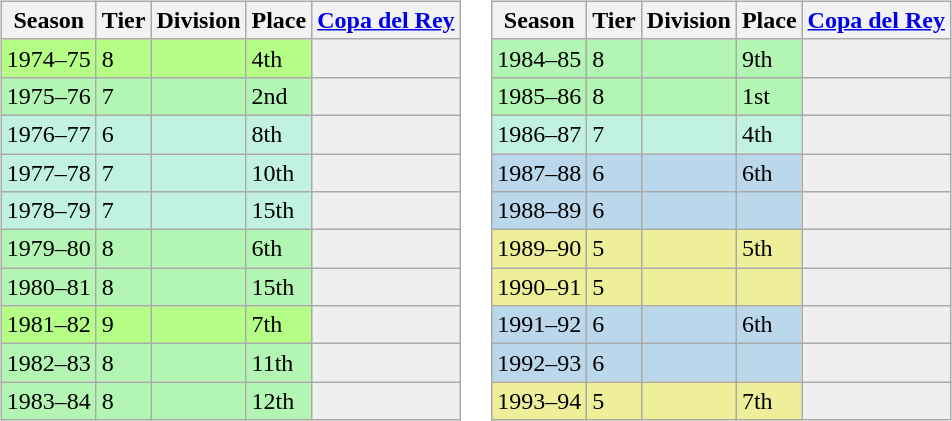<table>
<tr>
<td valign="top" width=0%><br><table class="wikitable">
<tr style="background:#f0f6fa;">
<th>Season</th>
<th>Tier</th>
<th>Division</th>
<th>Place</th>
<th><a href='#'>Copa del Rey</a></th>
</tr>
<tr>
<td style="background:#B6FF86;">1974–75</td>
<td style="background:#B6FF86;">8</td>
<td style="background:#B6FF86;"></td>
<td style="background:#B6FF86;">4th</td>
<th style="background:#efefef;"></th>
</tr>
<tr>
<td style="background:#B3F5B3;">1975–76</td>
<td style="background:#B3F5B3;">7</td>
<td style="background:#B3F5B3;"></td>
<td style="background:#B3F5B3;">2nd</td>
<th style="background:#efefef;"></th>
</tr>
<tr>
<td style="background:#C0F2DF;">1976–77</td>
<td style="background:#C0F2DF;">6</td>
<td style="background:#C0F2DF;"></td>
<td style="background:#C0F2DF;">8th</td>
<th style="background:#efefef;"></th>
</tr>
<tr>
<td style="background:#C0F2DF;">1977–78</td>
<td style="background:#C0F2DF;">7</td>
<td style="background:#C0F2DF;"></td>
<td style="background:#C0F2DF;">10th</td>
<th style="background:#efefef;"></th>
</tr>
<tr>
<td style="background:#C0F2DF;">1978–79</td>
<td style="background:#C0F2DF;">7</td>
<td style="background:#C0F2DF;"></td>
<td style="background:#C0F2DF;">15th</td>
<th style="background:#efefef;"></th>
</tr>
<tr>
<td style="background:#B3F5B3;">1979–80</td>
<td style="background:#B3F5B3;">8</td>
<td style="background:#B3F5B3;"></td>
<td style="background:#B3F5B3;">6th</td>
<th style="background:#efefef;"></th>
</tr>
<tr>
<td style="background:#B3F5B3;">1980–81</td>
<td style="background:#B3F5B3;">8</td>
<td style="background:#B3F5B3;"></td>
<td style="background:#B3F5B3;">15th</td>
<th style="background:#efefef;"></th>
</tr>
<tr>
<td style="background:#B6FF86;">1981–82</td>
<td style="background:#B6FF86;">9</td>
<td style="background:#B6FF86;"></td>
<td style="background:#B6FF86;">7th</td>
<th style="background:#efefef;"></th>
</tr>
<tr>
<td style="background:#B3F5B3;">1982–83</td>
<td style="background:#B3F5B3;">8</td>
<td style="background:#B3F5B3;"></td>
<td style="background:#B3F5B3;">11th</td>
<th style="background:#efefef;"></th>
</tr>
<tr>
<td style="background:#B3F5B3;">1983–84</td>
<td style="background:#B3F5B3;">8</td>
<td style="background:#B3F5B3;"></td>
<td style="background:#B3F5B3;">12th</td>
<th style="background:#efefef;"></th>
</tr>
</table>
</td>
<td valign="top" width=0%><br><table class="wikitable">
<tr style="background:#f0f6fa;">
<th>Season</th>
<th>Tier</th>
<th>Division</th>
<th>Place</th>
<th><a href='#'>Copa del Rey</a></th>
</tr>
<tr>
<td style="background:#B3F5B3;">1984–85</td>
<td style="background:#B3F5B3;">8</td>
<td style="background:#B3F5B3;"></td>
<td style="background:#B3F5B3;">9th</td>
<th style="background:#efefef;"></th>
</tr>
<tr>
<td style="background:#B3F5B3;">1985–86</td>
<td style="background:#B3F5B3;">8</td>
<td style="background:#B3F5B3;"></td>
<td style="background:#B3F5B3;">1st</td>
<th style="background:#efefef;"></th>
</tr>
<tr>
<td style="background:#C0F2DF;">1986–87</td>
<td style="background:#C0F2DF;">7</td>
<td style="background:#C0F2DF;"></td>
<td style="background:#C0F2DF;">4th</td>
<th style="background:#efefef;"></th>
</tr>
<tr>
<td style="background:#BBD7EC;">1987–88</td>
<td style="background:#BBD7EC;">6</td>
<td style="background:#BBD7EC;"></td>
<td style="background:#BBD7EC;">6th</td>
<th style="background:#efefef;"></th>
</tr>
<tr>
<td style="background:#BBD7EC;">1988–89</td>
<td style="background:#BBD7EC;">6</td>
<td style="background:#BBD7EC;"></td>
<td style="background:#BBD7EC;"></td>
<th style="background:#efefef;"></th>
</tr>
<tr>
<td style="background:#EFEF99;">1989–90</td>
<td style="background:#EFEF99;">5</td>
<td style="background:#EFEF99;"></td>
<td style="background:#EFEF99;">5th</td>
<th style="background:#efefef;"></th>
</tr>
<tr>
<td style="background:#EFEF99;">1990–91</td>
<td style="background:#EFEF99;">5</td>
<td style="background:#EFEF99;"></td>
<td style="background:#EFEF99;"></td>
<th style="background:#efefef;"></th>
</tr>
<tr>
<td style="background:#BBD7EC;">1991–92</td>
<td style="background:#BBD7EC;">6</td>
<td style="background:#BBD7EC;"></td>
<td style="background:#BBD7EC;">6th</td>
<th style="background:#efefef;"></th>
</tr>
<tr>
<td style="background:#BBD7EC;">1992–93</td>
<td style="background:#BBD7EC;">6</td>
<td style="background:#BBD7EC;"></td>
<td style="background:#BBD7EC;"></td>
<th style="background:#efefef;"></th>
</tr>
<tr>
<td style="background:#EFEF99;">1993–94</td>
<td style="background:#EFEF99;">5</td>
<td style="background:#EFEF99;"></td>
<td style="background:#EFEF99;">7th</td>
<th style="background:#efefef;"></th>
</tr>
</table>
</td>
</tr>
</table>
